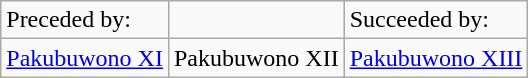<table class="wikitable">
<tr>
<td>Preceded by:</td>
<td></td>
<td>Succeeded by:</td>
</tr>
<tr>
<td><a href='#'>Pakubuwono XI</a></td>
<td>Pakubuwono XII</td>
<td><a href='#'>Pakubuwono XIII</a></td>
</tr>
</table>
